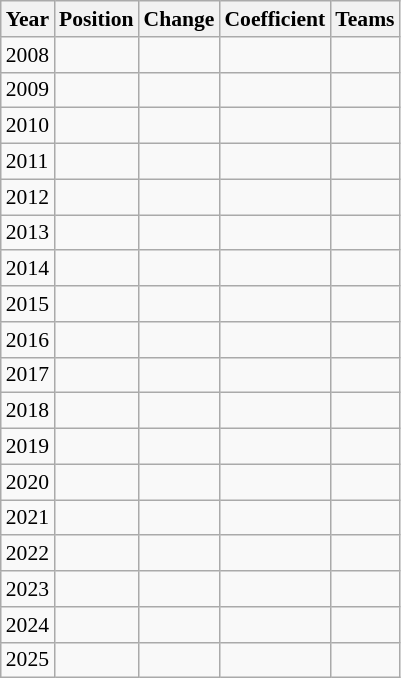<table class="wikitable" style="font-size:90%">
<tr>
<th>Year</th>
<th>Position</th>
<th>Change</th>
<th>Coefficient</th>
<th>Teams</th>
</tr>
<tr>
<td>2008</td>
<td></td>
<td></td>
<td></td>
<td></td>
</tr>
<tr>
<td>2009</td>
<td></td>
<td></td>
<td></td>
<td></td>
</tr>
<tr>
<td>2010</td>
<td></td>
<td></td>
<td></td>
<td></td>
</tr>
<tr>
<td>2011</td>
<td></td>
<td></td>
<td></td>
<td></td>
</tr>
<tr>
<td>2012</td>
<td></td>
<td></td>
<td></td>
<td></td>
</tr>
<tr>
<td>2013</td>
<td></td>
<td></td>
<td></td>
<td></td>
</tr>
<tr>
<td>2014</td>
<td></td>
<td></td>
<td></td>
<td></td>
</tr>
<tr>
<td>2015</td>
<td></td>
<td></td>
<td></td>
<td></td>
</tr>
<tr>
<td>2016</td>
<td></td>
<td></td>
<td></td>
<td></td>
</tr>
<tr>
<td>2017</td>
<td></td>
<td></td>
<td></td>
<td></td>
</tr>
<tr>
<td>2018</td>
<td></td>
<td></td>
<td></td>
<td></td>
</tr>
<tr>
<td>2019</td>
<td></td>
<td></td>
<td></td>
<td></td>
</tr>
<tr>
<td>2020</td>
<td></td>
<td></td>
<td></td>
<td></td>
</tr>
<tr>
<td>2021</td>
<td></td>
<td></td>
<td></td>
<td></td>
</tr>
<tr>
<td>2022</td>
<td></td>
<td></td>
<td></td>
<td></td>
</tr>
<tr>
<td>2023</td>
<td></td>
<td></td>
<td></td>
<td></td>
</tr>
<tr>
<td>2024</td>
<td></td>
<td></td>
<td></td>
<td></td>
</tr>
<tr>
<td>2025</td>
<td></td>
<td></td>
<td></td>
<td></td>
</tr>
</table>
